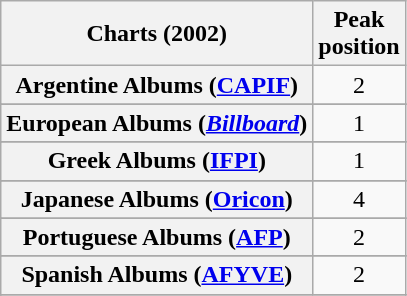<table class="wikitable sortable plainrowheaders">
<tr>
<th>Charts (2002)</th>
<th>Peak<br>position</th>
</tr>
<tr>
<th scope="row">Argentine Albums (<a href='#'>CAPIF</a>)</th>
<td style="text-align:center;">2</td>
</tr>
<tr>
</tr>
<tr>
</tr>
<tr>
</tr>
<tr>
</tr>
<tr>
</tr>
<tr>
</tr>
<tr>
</tr>
<tr>
<th scope="row">European Albums (<em><a href='#'>Billboard</a></em>)</th>
<td style="text-align:center;">1</td>
</tr>
<tr>
</tr>
<tr>
</tr>
<tr>
</tr>
<tr>
<th scope="row">Greek Albums (<a href='#'>IFPI</a>)</th>
<td style="text-align:center;">1</td>
</tr>
<tr>
</tr>
<tr>
</tr>
<tr>
</tr>
<tr>
<th scope="row">Japanese Albums (<a href='#'>Oricon</a>)</th>
<td style="text-align:center;">4</td>
</tr>
<tr>
</tr>
<tr>
</tr>
<tr>
</tr>
<tr>
<th scope="row">Portuguese Albums (<a href='#'>AFP</a>)</th>
<td style="text-align:center;">2</td>
</tr>
<tr>
</tr>
<tr>
<th scope="row">Spanish Albums (<a href='#'>AFYVE</a>)</th>
<td style="text-align:center;">2</td>
</tr>
<tr>
</tr>
<tr>
</tr>
<tr>
</tr>
<tr>
</tr>
<tr>
</tr>
<tr>
</tr>
</table>
